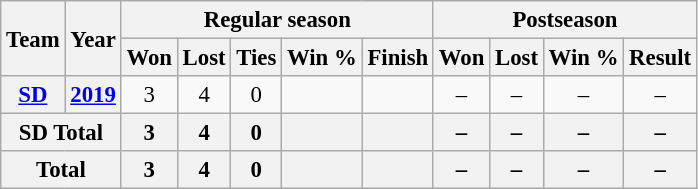<table class="wikitable" style="font-size: 95%; text-align:center;">
<tr>
<th rowspan="2">Team</th>
<th rowspan="2">Year</th>
<th colspan="5">Regular season</th>
<th colspan="4">Postseason</th>
</tr>
<tr>
<th>Won</th>
<th>Lost</th>
<th>Ties</th>
<th>Win %</th>
<th>Finish</th>
<th>Won</th>
<th>Lost</th>
<th>Win %</th>
<th>Result</th>
</tr>
<tr>
<th><a href='#'>SD</a></th>
<th><a href='#'>2019</a></th>
<td>3</td>
<td>4</td>
<td>0</td>
<td></td>
<td></td>
<td>–</td>
<td>–</td>
<td>–</td>
<td>–</td>
</tr>
<tr>
<th colspan="2">SD Total</th>
<th>3</th>
<th>4</th>
<th>0</th>
<th></th>
<th></th>
<th>–</th>
<th>–</th>
<th>–</th>
<th>–</th>
</tr>
<tr>
<th colspan="2">Total</th>
<th>3</th>
<th>4</th>
<th>0</th>
<th></th>
<th></th>
<th>–</th>
<th>–</th>
<th>–</th>
<th>–</th>
</tr>
</table>
